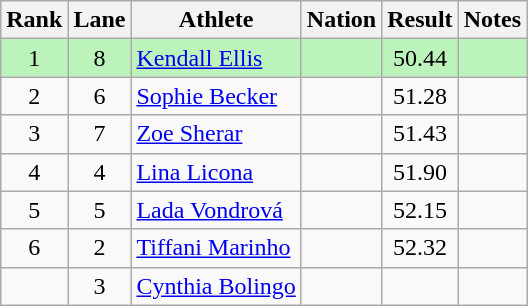<table class="wikitable sortable" style="text-align:center;">
<tr>
<th>Rank</th>
<th>Lane</th>
<th>Athlete</th>
<th>Nation</th>
<th>Result</th>
<th>Notes</th>
</tr>
<tr bgcolor=bbf3bb>
<td>1</td>
<td>8</td>
<td align=left><a href='#'>Kendall Ellis</a></td>
<td align=left></td>
<td>50.44</td>
<td></td>
</tr>
<tr>
<td>2</td>
<td>6</td>
<td align=left><a href='#'>Sophie Becker</a></td>
<td align=left></td>
<td>51.28</td>
<td></td>
</tr>
<tr>
<td>3</td>
<td>7</td>
<td align=left><a href='#'>Zoe Sherar</a></td>
<td align=left></td>
<td>51.43</td>
<td></td>
</tr>
<tr>
<td>4</td>
<td>4</td>
<td align=left><a href='#'>Lina Licona</a></td>
<td align=left></td>
<td>51.90</td>
<td></td>
</tr>
<tr>
<td>5</td>
<td>5</td>
<td align=left><a href='#'>Lada Vondrová</a></td>
<td align=left></td>
<td>52.15</td>
<td></td>
</tr>
<tr>
<td>6</td>
<td>2</td>
<td align=left><a href='#'>Tiffani Marinho</a></td>
<td align=left></td>
<td>52.32</td>
<td></td>
</tr>
<tr>
<td></td>
<td>3</td>
<td align=left><a href='#'>Cynthia Bolingo</a></td>
<td align=left></td>
<td></td>
<td></td>
</tr>
</table>
